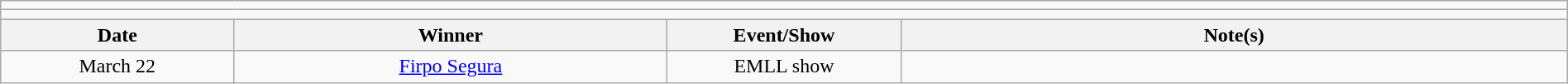<table class="wikitable" style="text-align:center; width:100%;">
<tr>
<td colspan=5></td>
</tr>
<tr>
<td colspan=5><strong></strong></td>
</tr>
<tr>
<th width=14%>Date</th>
<th width=26%>Winner</th>
<th width=14%>Event/Show</th>
<th width=40%>Note(s)</th>
</tr>
<tr>
<td>March 22</td>
<td><a href='#'>Firpo Segura</a></td>
<td>EMLL show</td>
<td align=left></td>
</tr>
</table>
